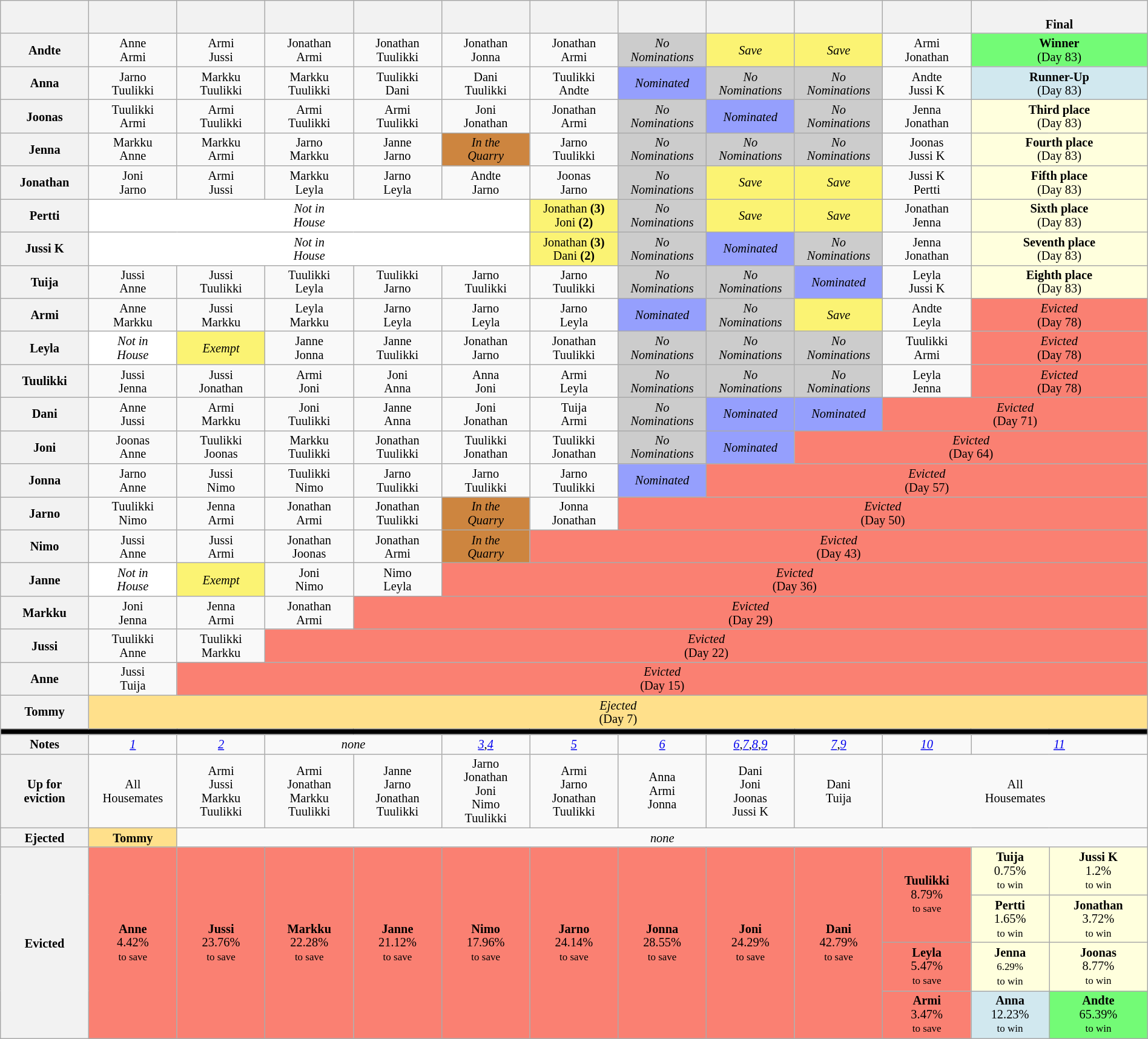<table class="wikitable" style="font-size:85%; text-align:center; line-height:15px; width:100%;">
<tr>
<th style="width: 7%;"></th>
<th style="width: 7%;"></th>
<th style="width: 7%;"></th>
<th style="width: 7%;"></th>
<th style="width: 7%;"></th>
<th style="width: 7%;"></th>
<th style="width: 7%;"></th>
<th style="width: 7%;"></th>
<th style="width: 7%;"></th>
<th style="width: 7%;"></th>
<th style="width: 7%;"></th>
<th colspan=2 style="width: 14%;"><br>Final</th>
</tr>
<tr>
<th>Andte</th>
<td>Anne<br>Armi</td>
<td>Armi<br>Jussi</td>
<td>Jonathan<br>Armi</td>
<td>Jonathan<br>Tuulikki</td>
<td>Jonathan<br>Jonna</td>
<td>Jonathan<br>Armi</td>
<td bgcolor="CCCCCC"><em>No<br>Nominations</em></td>
<td bgcolor="FBF373"><em>Save</em></td>
<td bgcolor="FBF373"><em>Save</em></td>
<td>Armi<br>Jonathan</td>
<td colspan=2 bgcolor="73FB76"><strong>Winner</strong><br>(Day 83)</td>
</tr>
<tr>
<th>Anna</th>
<td>Jarno<br>Tuulikki</td>
<td>Markku<br>Tuulikki</td>
<td>Markku<br>Tuulikki</td>
<td>Tuulikki<br>Dani</td>
<td>Dani<br>Tuulikki</td>
<td>Tuulikki<br>Andte</td>
<td bgcolor="959FFD"><em>Nominated</em></td>
<td bgcolor="CCCCCC"><em>No<br>Nominations</em></td>
<td bgcolor="CCCCCC"><em>No<br>Nominations</em></td>
<td>Andte<br>Jussi K</td>
<td colspan=2 bgcolor="D1E8EF"><strong>Runner-Up</strong><br>(Day 83)</td>
</tr>
<tr>
<th>Joonas</th>
<td>Tuulikki<br>Armi</td>
<td>Armi<br>Tuulikki</td>
<td>Armi<br>Tuulikki</td>
<td>Armi<br>Tuulikki</td>
<td>Joni<br>Jonathan</td>
<td>Jonathan<br>Armi</td>
<td bgcolor="CCCCCC"><em>No<br>Nominations</em></td>
<td bgcolor="959FFD"><em>Nominated</em></td>
<td bgcolor="CCCCCC"><em>No<br>Nominations</em></td>
<td>Jenna<br>Jonathan</td>
<td colspan=2 bgcolor="FFFFDD"><strong>Third place</strong><br>(Day 83)</td>
</tr>
<tr>
<th>Jenna</th>
<td>Markku<br>Anne</td>
<td>Markku<br>Armi</td>
<td>Jarno<br>Markku</td>
<td>Janne<br>Jarno</td>
<td bgcolor="peru"><em>In the<br>Quarry</em></td>
<td>Jarno<br>Tuulikki</td>
<td bgcolor="CCCCCC"><em>No<br>Nominations</em></td>
<td bgcolor="CCCCCC"><em>No<br>Nominations</em></td>
<td bgcolor="CCCCCC"><em>No<br>Nominations</em></td>
<td>Joonas<br>Jussi K</td>
<td colspan=2 bgcolor="FFFFDD"><strong>Fourth place</strong><br>(Day 83)</td>
</tr>
<tr>
<th>Jonathan</th>
<td>Joni<br>Jarno</td>
<td>Armi<br>Jussi</td>
<td>Markku<br>Leyla</td>
<td>Jarno<br>Leyla</td>
<td>Andte<br>Jarno</td>
<td>Joonas<br>Jarno</td>
<td bgcolor="CCCCCC"><em>No<br>Nominations</em></td>
<td bgcolor="FBF373"><em>Save</em></td>
<td bgcolor="FBF373"><em>Save</em></td>
<td>Jussi K<br>Pertti</td>
<td colspan=2 bgcolor="FFFFDD"><strong>Fifth place</strong><br>(Day 83)</td>
</tr>
<tr>
<th>Pertti</th>
<td bgcolor="white" colspan=5><em>Not in<br>House</em></td>
<td bgcolor="FBF373">Jonathan <strong>(3)</strong><br>Joni <strong>(2)</strong></td>
<td bgcolor="CCCCCC"><em>No<br>Nominations</em></td>
<td bgcolor="FBF373"><em>Save</em></td>
<td bgcolor="FBF373"><em>Save</em></td>
<td>Jonathan<br>Jenna</td>
<td colspan=2 bgcolor="FFFFDD"><strong>Sixth place</strong><br>(Day 83)</td>
</tr>
<tr>
<th>Jussi K</th>
<td bgcolor="white" colspan=5><em>Not in<br>House</em></td>
<td bgcolor="FBF373">Jonathan <strong>(3)</strong><br>Dani <strong>(2)</strong></td>
<td bgcolor="CCCCCC"><em>No<br>Nominations</em></td>
<td bgcolor="959FFD"><em>Nominated</em></td>
<td bgcolor="CCCCCC"><em>No<br>Nominations</em></td>
<td>Jenna<br>Jonathan</td>
<td colspan=2 bgcolor="FFFFDD"><strong>Seventh place</strong><br>(Day 83)</td>
</tr>
<tr>
<th>Tuija</th>
<td>Jussi<br>Anne</td>
<td>Jussi<br>Tuulikki</td>
<td>Tuulikki<br>Leyla</td>
<td>Tuulikki<br>Jarno</td>
<td>Jarno<br>Tuulikki</td>
<td>Jarno<br>Tuulikki</td>
<td bgcolor="CCCCCC"><em>No<br>Nominations</em></td>
<td bgcolor="CCCCCC"><em>No<br>Nominations</em></td>
<td bgcolor="959FFD"><em>Nominated</em></td>
<td>Leyla<br>Jussi K</td>
<td colspan=2 bgcolor="FFFFDD"><strong>Eighth place</strong><br>(Day 83)</td>
</tr>
<tr>
<th>Armi</th>
<td>Anne<br>Markku</td>
<td>Jussi<br>Markku</td>
<td>Leyla<br>Markku</td>
<td>Jarno<br>Leyla</td>
<td>Jarno<br>Leyla</td>
<td>Jarno<br>Leyla</td>
<td bgcolor="959FFD"><em>Nominated</em></td>
<td bgcolor="CCCCCC"><em>No<br>Nominations</em></td>
<td bgcolor="FBF373"><em>Save</em></td>
<td>Andte<br>Leyla</td>
<td colspan=2 style="background:salmon"><em>Evicted</em><br>(Day 78)</td>
</tr>
<tr>
<th>Leyla</th>
<td bgcolor="white"><em>Not in<br>House</em></td>
<td bgcolor="FBF373"><em>Exempt</em></td>
<td>Janne<br>Jonna</td>
<td>Janne<br>Tuulikki</td>
<td>Jonathan<br>Jarno</td>
<td>Jonathan<br>Tuulikki</td>
<td bgcolor="CCCCCC"><em>No<br>Nominations</em></td>
<td bgcolor="CCCCCC"><em>No<br>Nominations</em></td>
<td bgcolor="CCCCCC"><em>No<br>Nominations</em></td>
<td>Tuulikki<br>Armi</td>
<td colspan=2 style="background:salmon"><em>Evicted</em><br>(Day 78)</td>
</tr>
<tr>
<th>Tuulikki</th>
<td>Jussi<br>Jenna</td>
<td>Jussi<br>Jonathan</td>
<td>Armi<br>Joni</td>
<td>Joni<br>Anna</td>
<td>Anna<br>Joni</td>
<td>Armi<br>Leyla</td>
<td bgcolor="CCCCCC"><em>No<br>Nominations</em></td>
<td bgcolor="CCCCCC"><em>No<br>Nominations</em></td>
<td bgcolor="CCCCCC"><em>No<br>Nominations</em></td>
<td>Leyla<br>Jenna</td>
<td colspan=2 style="background:salmon"><em>Evicted</em><br>(Day 78)</td>
</tr>
<tr>
<th>Dani</th>
<td>Anne<br>Jussi</td>
<td>Armi<br>Markku</td>
<td>Joni<br>Tuulikki</td>
<td>Janne<br>Anna</td>
<td>Joni<br>Jonathan</td>
<td>Tuija<br>Armi</td>
<td bgcolor="CCCCCC"><em>No<br>Nominations</em></td>
<td bgcolor="959FFD"><em>Nominated</em></td>
<td bgcolor="959FFD"><em>Nominated</em></td>
<td colspan=3 style="background:salmon"><em>Evicted</em><br>(Day 71)</td>
</tr>
<tr>
<th>Joni</th>
<td>Joonas<br>Anne</td>
<td>Tuulikki<br>Joonas</td>
<td>Markku<br>Tuulikki</td>
<td>Jonathan<br>Tuulikki</td>
<td>Tuulikki<br>Jonathan</td>
<td>Tuulikki<br>Jonathan</td>
<td bgcolor="CCCCCC"><em>No<br>Nominations</em></td>
<td bgcolor="959FFD"><em>Nominated</em></td>
<td colspan=4 style="background:salmon"><em>Evicted</em><br>(Day 64)</td>
</tr>
<tr>
<th>Jonna</th>
<td>Jarno<br>Anne</td>
<td>Jussi<br>Nimo</td>
<td>Tuulikki<br>Nimo</td>
<td>Jarno<br>Tuulikki</td>
<td>Jarno<br>Tuulikki</td>
<td>Jarno<br>Tuulikki</td>
<td bgcolor="959FFD"><em>Nominated</em></td>
<td colspan=5 style="background:salmon"><em>Evicted</em><br>(Day 57)</td>
</tr>
<tr>
<th>Jarno</th>
<td>Tuulikki<br>Nimo</td>
<td>Jenna<br>Armi</td>
<td>Jonathan<br>Armi</td>
<td>Jonathan<br>Tuulikki</td>
<td bgcolor="peru"><em>In the<br>Quarry</em></td>
<td>Jonna<br>Jonathan</td>
<td colspan=6 style="background:salmon"><em>Evicted</em><br>(Day 50)</td>
</tr>
<tr>
<th>Nimo</th>
<td>Jussi<br>Anne</td>
<td>Jussi<br>Armi</td>
<td>Jonathan<br>Joonas</td>
<td>Jonathan<br>Armi</td>
<td bgcolor="peru"><em>In the<br>Quarry</em></td>
<td colspan=7 style="background:salmon"><em>Evicted</em><br>(Day 43)</td>
</tr>
<tr>
<th>Janne</th>
<td bgcolor="white"><em>Not in<br>House</em></td>
<td bgcolor="FBF373"><em>Exempt</em></td>
<td>Joni<br>Nimo</td>
<td>Nimo<br>Leyla</td>
<td colspan=8 style="background:salmon"><em>Evicted</em><br>(Day 36)</td>
</tr>
<tr>
<th>Markku</th>
<td>Joni<br>Jenna</td>
<td>Jenna<br>Armi</td>
<td>Jonathan<br>Armi</td>
<td colspan=9 style="background:salmon"><em>Evicted</em><br>(Day 29)</td>
</tr>
<tr>
<th>Jussi</th>
<td>Tuulikki<br>Anne</td>
<td>Tuulikki<br>Markku</td>
<td colspan=10 style="background:salmon"><em>Evicted</em><br>(Day 22)</td>
</tr>
<tr>
<th>Anne</th>
<td>Jussi<br>Tuija</td>
<td colspan=11 style="background:salmon"><em>Evicted</em><br>(Day 15)</td>
</tr>
<tr>
<th>Tommy</th>
<td colspan=12 style="background:#FFE08B"><em>Ejected</em><br>(Day 7)</td>
</tr>
<tr>
<td colspan=13 style="background-color: black;"></td>
</tr>
<tr>
<th>Notes</th>
<td><em><a href='#'>1</a></em></td>
<td><em><a href='#'>2</a></em></td>
<td colspan=2><em>none</em></td>
<td><em><a href='#'>3</a></em>,<em><a href='#'>4</a></em></td>
<td><em><a href='#'>5</a></em></td>
<td><em><a href='#'>6</a></em></td>
<td><em><a href='#'>6</a></em>,<em><a href='#'>7</a></em>,<em><a href='#'>8</a></em>,<em><a href='#'>9</a></em></td>
<td><em><a href='#'>7</a></em>,<em><a href='#'>9</a></em></td>
<td><em><a href='#'>10</a></em></td>
<td colspan=2><em><a href='#'>11</a></em></td>
</tr>
<tr>
<th>Up for<br>eviction</th>
<td>All<br>Housemates</td>
<td>Armi<br>Jussi<br>Markku<br>Tuulikki</td>
<td>Armi<br>Jonathan<br>Markku<br>Tuulikki</td>
<td>Janne<br>Jarno<br>Jonathan<br>Tuulikki</td>
<td>Jarno<br>Jonathan<br>Joni<br>Nimo<br>Tuulikki</td>
<td>Armi<br>Jarno<br>Jonathan<br>Tuulikki</td>
<td>Anna<br>Armi<br>Jonna</td>
<td>Dani<br>Joni<br>Joonas<br>Jussi K</td>
<td>Dani<br>Tuija</td>
<td colspan=3>All<br>Housemates</td>
</tr>
<tr>
<th>Ejected</th>
<td style="background:#FFE08B"><strong>Tommy</strong></td>
<td colspan=11><em>none</em></td>
</tr>
<tr>
<th rowspan=4>Evicted</th>
<td rowspan=4 bgcolor="salmon"><strong>Anne</strong><br>4.42%<br><small>to save</small></td>
<td rowspan=4 bgcolor="salmon"><strong>Jussi</strong><br>23.76%<br><small>to save</small></td>
<td rowspan=4 bgcolor="salmon"><strong>Markku</strong><br>22.28%<br><small>to save</small></td>
<td rowspan=4 bgcolor="salmon"><strong>Janne</strong><br>21.12%<br><small>to save</small></td>
<td rowspan=4 bgcolor="salmon"><strong>Nimo</strong><br>17.96%<br><small>to save</small></td>
<td rowspan=4 bgcolor="salmon"><strong>Jarno</strong><br>24.14%<br><small>to save</small></td>
<td rowspan=4 bgcolor="salmon"><strong>Jonna</strong><br>28.55%<br><small>to save</small></td>
<td rowspan=4 bgcolor="salmon"><strong>Joni</strong><br>24.29%<br><small>to save</small></td>
<td rowspan=4 bgcolor="salmon"><strong>Dani</strong><br>42.79%<br><small>to save</small></td>
<td rowspan=2 bgcolor="salmon"><strong>Tuulikki</strong><br>8.79%<br><small>to save</small></td>
<td bgcolor="FFFFDD"><strong>Tuija</strong><br>0.75%<br><small>to win</small></td>
<td bgcolor="FFFFDD"><strong>Jussi K</strong><br>1.2%<br><small>to win</small></td>
</tr>
<tr>
<td bgcolor="FFFFDD"><strong>Pertti</strong><br>1.65%<br><small>to win</small></td>
<td bgcolor="FFFFDD"><strong>Jonathan</strong><br>3.72%<br><small>to win</small></td>
</tr>
<tr>
<td bgcolor="salmon"><strong>Leyla</strong><br>5.47%<br><small>to save</small></td>
<td bgcolor="FFFFDD"><strong>Jenna</strong><br><small>6.29%<br>to win</small></td>
<td bgcolor="FFFFDD"><strong>Joonas</strong><br>8.77%<br><small>to win</small></td>
</tr>
<tr>
<td bgcolor="salmon"><strong>Armi</strong><br>3.47%<br><small>to save</small></td>
<td style="background:#d1e8ef"><strong>Anna</strong><br>12.23%<br><small>to win</small></td>
<td style="background:#73fb76"><strong>Andte</strong><br>65.39%<br><small>to win</small></td>
</tr>
</table>
